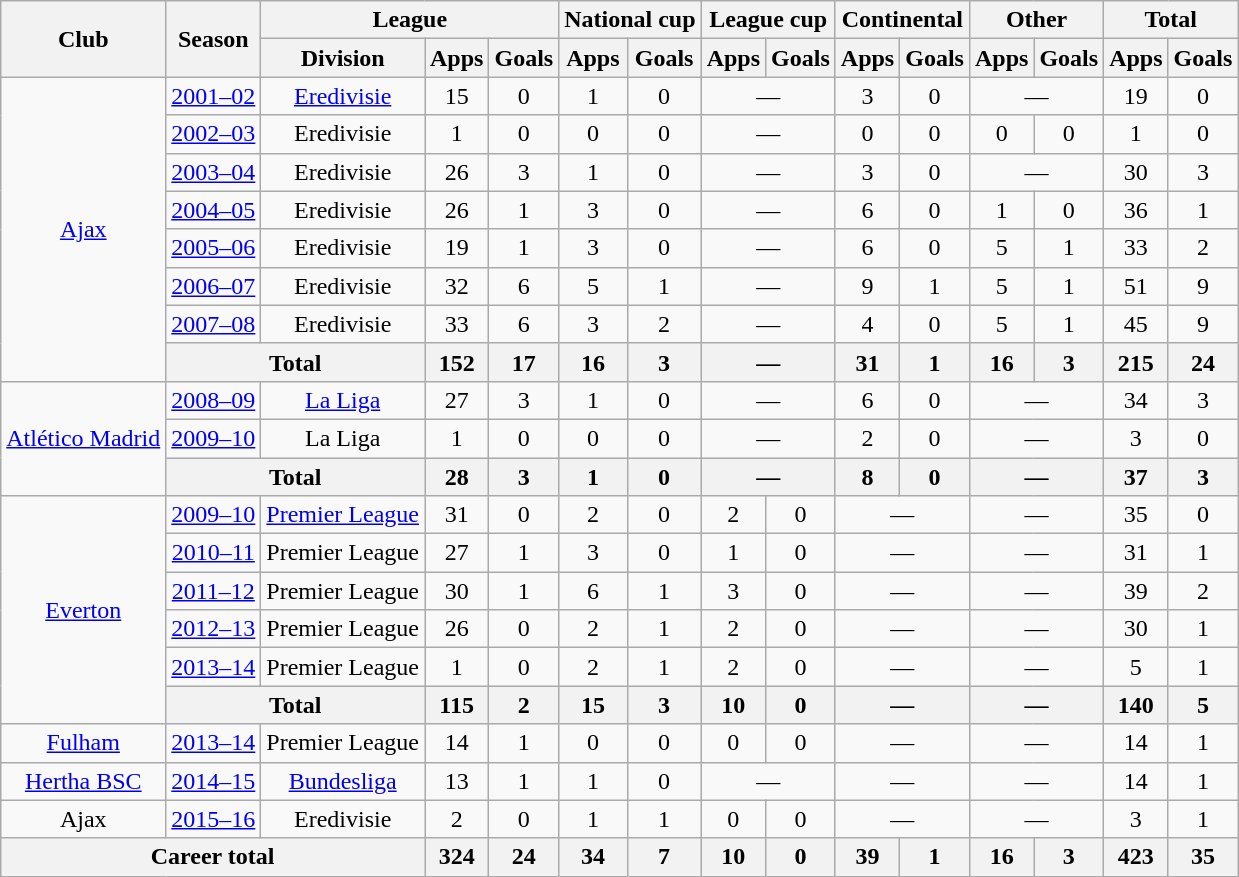<table class="wikitable" style="text-align:center">
<tr>
<th rowspan="2">Club</th>
<th rowspan="2">Season</th>
<th colspan="3">League</th>
<th colspan="2">National cup</th>
<th colspan="2">League cup</th>
<th colspan="2">Continental</th>
<th colspan="2">Other</th>
<th colspan="2">Total</th>
</tr>
<tr>
<th>Division</th>
<th>Apps</th>
<th>Goals</th>
<th>Apps</th>
<th>Goals</th>
<th>Apps</th>
<th>Goals</th>
<th>Apps</th>
<th>Goals</th>
<th>Apps</th>
<th>Goals</th>
<th>Apps</th>
<th>Goals</th>
</tr>
<tr>
<td rowspan="8"><a href='#'>Ajax</a></td>
<td><a href='#'>2001–02</a></td>
<td><a href='#'>Eredivisie</a></td>
<td>15</td>
<td>0</td>
<td>1</td>
<td>0</td>
<td colspan="2">—</td>
<td>3</td>
<td>0</td>
<td colspan="2">—</td>
<td>19</td>
<td>0</td>
</tr>
<tr>
<td><a href='#'>2002–03</a></td>
<td>Eredivisie</td>
<td>1</td>
<td>0</td>
<td>0</td>
<td>0</td>
<td colspan="2">—</td>
<td>0</td>
<td>0</td>
<td>0</td>
<td>0</td>
<td>1</td>
<td>0</td>
</tr>
<tr>
<td><a href='#'>2003–04</a></td>
<td>Eredivisie</td>
<td>26</td>
<td>3</td>
<td>1</td>
<td>0</td>
<td colspan="2">—</td>
<td>3</td>
<td>0</td>
<td colspan="2">—</td>
<td>30</td>
<td>3</td>
</tr>
<tr>
<td><a href='#'>2004–05</a></td>
<td>Eredivisie</td>
<td>26</td>
<td>1</td>
<td>3</td>
<td>0</td>
<td colspan="2">—</td>
<td>6</td>
<td>0</td>
<td>1</td>
<td>0</td>
<td>36</td>
<td>1</td>
</tr>
<tr>
<td><a href='#'>2005–06</a></td>
<td>Eredivisie</td>
<td>19</td>
<td>1</td>
<td>3</td>
<td>0</td>
<td colspan="2">—</td>
<td>6</td>
<td>0</td>
<td>5</td>
<td>1</td>
<td>33</td>
<td>2</td>
</tr>
<tr>
<td><a href='#'>2006–07</a></td>
<td>Eredivisie</td>
<td>32</td>
<td>6</td>
<td>5</td>
<td>1</td>
<td colspan="2">—</td>
<td>9</td>
<td>1</td>
<td>5</td>
<td>1</td>
<td>51</td>
<td>9</td>
</tr>
<tr>
<td><a href='#'>2007–08</a></td>
<td>Eredivisie</td>
<td>33</td>
<td>6</td>
<td>3</td>
<td>2</td>
<td colspan="2">—</td>
<td>4</td>
<td>0</td>
<td>5</td>
<td>1</td>
<td>45</td>
<td>9</td>
</tr>
<tr>
<th colspan="2">Total</th>
<th>152</th>
<th>17</th>
<th>16</th>
<th>3</th>
<th colspan="2">—</th>
<th>31</th>
<th>1</th>
<th>16</th>
<th>3</th>
<th>215</th>
<th>24</th>
</tr>
<tr>
<td rowspan="3"><a href='#'>Atlético Madrid</a></td>
<td><a href='#'>2008–09</a></td>
<td><a href='#'>La Liga</a></td>
<td>27</td>
<td>3</td>
<td>1</td>
<td>0</td>
<td colspan="2">—</td>
<td>6</td>
<td>0</td>
<td colspan="2">—</td>
<td>34</td>
<td>3</td>
</tr>
<tr>
<td><a href='#'>2009–10</a></td>
<td>La Liga</td>
<td>1</td>
<td>0</td>
<td>0</td>
<td>0</td>
<td colspan="2">—</td>
<td>2</td>
<td>0</td>
<td colspan="2">—</td>
<td>3</td>
<td>0</td>
</tr>
<tr>
<th colspan="2">Total</th>
<th>28</th>
<th>3</th>
<th>1</th>
<th>0</th>
<th colspan="2">—</th>
<th>8</th>
<th>0</th>
<th colspan="2">—</th>
<th>37</th>
<th>3</th>
</tr>
<tr>
<td rowspan="6"><a href='#'>Everton</a></td>
<td><a href='#'>2009–10</a></td>
<td><a href='#'>Premier League</a></td>
<td>31</td>
<td>0</td>
<td>2</td>
<td>0</td>
<td>2</td>
<td>0</td>
<td colspan="2">—</td>
<td colspan="2">—</td>
<td>35</td>
<td>0</td>
</tr>
<tr>
<td><a href='#'>2010–11</a></td>
<td>Premier League</td>
<td>27</td>
<td>1</td>
<td>3</td>
<td>0</td>
<td>1</td>
<td>0</td>
<td colspan="2">—</td>
<td colspan="2">—</td>
<td>31</td>
<td>1</td>
</tr>
<tr>
<td><a href='#'>2011–12</a></td>
<td>Premier League</td>
<td>30</td>
<td>1</td>
<td>6</td>
<td>1</td>
<td>3</td>
<td>0</td>
<td colspan="2">—</td>
<td colspan="2">—</td>
<td>39</td>
<td>2</td>
</tr>
<tr>
<td><a href='#'>2012–13</a></td>
<td>Premier League</td>
<td>26</td>
<td>0</td>
<td>2</td>
<td>1</td>
<td>2</td>
<td>0</td>
<td colspan="2">—</td>
<td colspan="2">—</td>
<td>30</td>
<td>1</td>
</tr>
<tr>
<td><a href='#'>2013–14</a></td>
<td>Premier League</td>
<td>1</td>
<td>0</td>
<td>2</td>
<td>1</td>
<td>2</td>
<td>0</td>
<td colspan="2">—</td>
<td colspan="2">—</td>
<td>5</td>
<td>1</td>
</tr>
<tr>
<th colspan="2">Total</th>
<th>115</th>
<th>2</th>
<th>15</th>
<th>3</th>
<th>10</th>
<th>0</th>
<th colspan="2">—</th>
<th colspan="2">—</th>
<th>140</th>
<th>5</th>
</tr>
<tr>
<td><a href='#'>Fulham</a></td>
<td><a href='#'>2013–14</a></td>
<td>Premier League</td>
<td>14</td>
<td>1</td>
<td>0</td>
<td>0</td>
<td>0</td>
<td>0</td>
<td colspan="2">—</td>
<td colspan="2">—</td>
<td>14</td>
<td>1</td>
</tr>
<tr>
<td><a href='#'>Hertha BSC</a></td>
<td><a href='#'>2014–15</a></td>
<td><a href='#'>Bundesliga</a></td>
<td>13</td>
<td>1</td>
<td>1</td>
<td>0</td>
<td colspan="2">—</td>
<td colspan="2">—</td>
<td colspan="2">—</td>
<td>14</td>
<td>1</td>
</tr>
<tr>
<td>Ajax</td>
<td><a href='#'>2015–16</a></td>
<td>Eredivisie</td>
<td>2</td>
<td>0</td>
<td>1</td>
<td>1</td>
<td>0</td>
<td>0</td>
<td colspan="2">—</td>
<td colspan="2">—</td>
<td>3</td>
<td>1</td>
</tr>
<tr>
<th colspan="3">Career total</th>
<th>324</th>
<th>24</th>
<th>34</th>
<th>7</th>
<th>10</th>
<th>0</th>
<th>39</th>
<th>1</th>
<th>16</th>
<th>3</th>
<th>423</th>
<th>35</th>
</tr>
</table>
